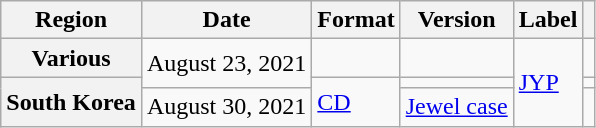<table class="wikitable plainrowheaders">
<tr>
<th scope="col">Region</th>
<th scope="col">Date</th>
<th scope="col">Format</th>
<th scope="col">Version</th>
<th scope="col">Label</th>
<th scope="col"></th>
</tr>
<tr>
<th scope="row">Various</th>
<td rowspan="2">August 23, 2021</td>
<td></td>
<td></td>
<td rowspan="3"><a href='#'>JYP</a></td>
<td style="text-align:center"></td>
</tr>
<tr>
<th scope="row" rowspan="2">South Korea</th>
<td rowspan="2"><a href='#'>CD</a></td>
<td></td>
<td style="text-align:center"></td>
</tr>
<tr>
<td>August 30, 2021</td>
<td><a href='#'>Jewel case</a></td>
<td style="text-align:center"></td>
</tr>
</table>
